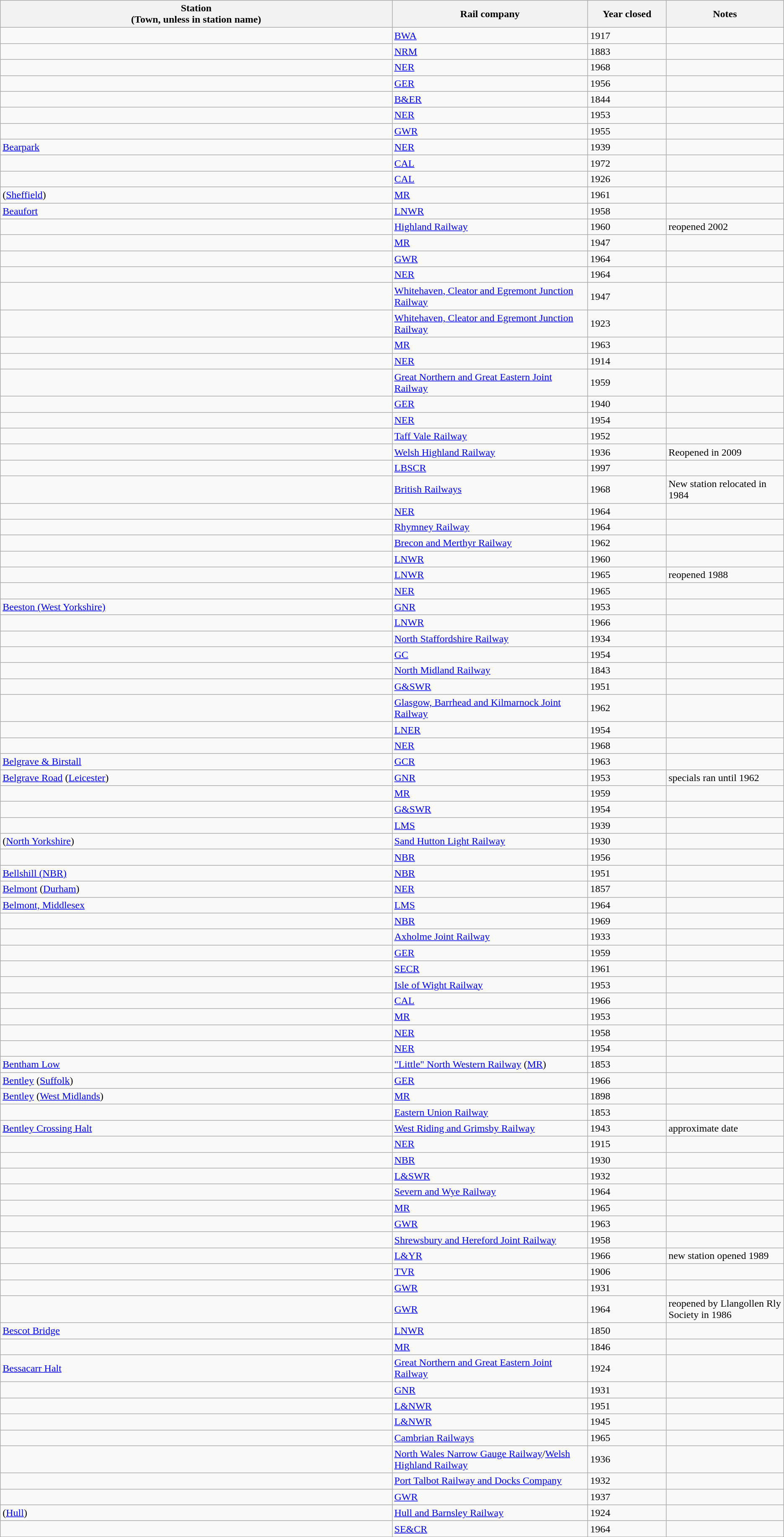<table class="wikitable sortable">
<tr>
<th style="width:50%">Station<br>(Town, unless in station name)</th>
<th style="width:25%">Rail company</th>
<th style="width:10%">Year closed</th>
<th style="width:20%">Notes</th>
</tr>
<tr>
<td></td>
<td><a href='#'>BWA</a></td>
<td>1917</td>
<td></td>
</tr>
<tr>
<td></td>
<td><a href='#'>NRM</a></td>
<td>1883</td>
<td></td>
</tr>
<tr>
<td></td>
<td><a href='#'>NER</a></td>
<td>1968</td>
<td></td>
</tr>
<tr>
<td></td>
<td><a href='#'>GER</a></td>
<td>1956</td>
<td></td>
</tr>
<tr>
<td></td>
<td><a href='#'>B&ER</a></td>
<td>1844</td>
<td></td>
</tr>
<tr>
<td></td>
<td><a href='#'>NER</a></td>
<td>1953</td>
<td></td>
</tr>
<tr>
<td></td>
<td><a href='#'>GWR</a></td>
<td>1955</td>
<td></td>
</tr>
<tr>
<td><a href='#'>Bearpark</a></td>
<td><a href='#'>NER</a></td>
<td>1939</td>
<td></td>
</tr>
<tr>
<td></td>
<td><a href='#'>CAL</a></td>
<td>1972</td>
<td></td>
</tr>
<tr>
<td></td>
<td><a href='#'>CAL</a></td>
<td>1926</td>
<td></td>
</tr>
<tr>
<td> (<a href='#'>Sheffield</a>)</td>
<td><a href='#'>MR</a></td>
<td>1961</td>
<td></td>
</tr>
<tr>
<td><a href='#'>Beaufort</a></td>
<td><a href='#'>LNWR</a></td>
<td>1958</td>
<td></td>
</tr>
<tr>
<td></td>
<td><a href='#'>Highland Railway</a></td>
<td>1960</td>
<td>reopened 2002</td>
</tr>
<tr>
<td></td>
<td><a href='#'>MR</a></td>
<td>1947</td>
<td></td>
</tr>
<tr>
<td></td>
<td><a href='#'>GWR</a></td>
<td>1964</td>
<td></td>
</tr>
<tr>
<td></td>
<td><a href='#'>NER</a></td>
<td>1964</td>
<td></td>
</tr>
<tr>
<td></td>
<td><a href='#'>Whitehaven, Cleator and Egremont Junction Railway</a></td>
<td>1947</td>
<td></td>
</tr>
<tr>
<td></td>
<td><a href='#'>Whitehaven, Cleator and Egremont Junction Railway</a></td>
<td>1923</td>
<td></td>
</tr>
<tr>
<td></td>
<td><a href='#'>MR</a></td>
<td>1963</td>
<td></td>
</tr>
<tr>
<td></td>
<td><a href='#'>NER</a></td>
<td>1914</td>
<td></td>
</tr>
<tr>
<td></td>
<td><a href='#'>Great Northern and Great Eastern Joint Railway</a></td>
<td>1959</td>
<td></td>
</tr>
<tr>
<td></td>
<td><a href='#'>GER</a></td>
<td>1940</td>
<td></td>
</tr>
<tr>
<td></td>
<td><a href='#'>NER</a></td>
<td>1954</td>
<td></td>
</tr>
<tr>
<td></td>
<td><a href='#'>Taff Vale Railway</a></td>
<td>1952</td>
<td></td>
</tr>
<tr>
<td></td>
<td><a href='#'>Welsh Highland Railway</a></td>
<td>1936</td>
<td>Reopened in 2009</td>
</tr>
<tr>
<td></td>
<td><a href='#'>LBSCR</a></td>
<td>1997</td>
<td></td>
</tr>
<tr>
<td></td>
<td><a href='#'>British Railways</a></td>
<td>1968</td>
<td>New station relocated in 1984</td>
</tr>
<tr>
<td></td>
<td><a href='#'>NER</a></td>
<td>1964</td>
<td></td>
</tr>
<tr>
<td></td>
<td><a href='#'>Rhymney Railway</a></td>
<td>1964</td>
<td></td>
</tr>
<tr>
<td></td>
<td><a href='#'>Brecon and Merthyr Railway</a></td>
<td>1962</td>
<td></td>
</tr>
<tr>
<td></td>
<td><a href='#'>LNWR</a></td>
<td>1960</td>
<td></td>
</tr>
<tr>
<td></td>
<td><a href='#'>LNWR</a></td>
<td>1965</td>
<td>reopened 1988</td>
</tr>
<tr>
<td></td>
<td><a href='#'>NER</a></td>
<td>1965</td>
<td></td>
</tr>
<tr>
<td><a href='#'>Beeston (West Yorkshire)</a></td>
<td><a href='#'>GNR</a></td>
<td>1953</td>
<td></td>
</tr>
<tr>
<td></td>
<td><a href='#'>LNWR</a></td>
<td>1966</td>
<td></td>
</tr>
<tr>
<td></td>
<td><a href='#'>North Staffordshire Railway</a></td>
<td>1934</td>
<td></td>
</tr>
<tr>
<td></td>
<td><a href='#'>GC</a></td>
<td>1954</td>
<td></td>
</tr>
<tr>
<td></td>
<td><a href='#'>North Midland Railway</a></td>
<td>1843</td>
<td></td>
</tr>
<tr>
<td></td>
<td><a href='#'>G&SWR</a></td>
<td>1951</td>
<td></td>
</tr>
<tr>
<td></td>
<td><a href='#'>Glasgow, Barrhead and Kilmarnock Joint Railway</a></td>
<td>1962</td>
<td></td>
</tr>
<tr>
<td></td>
<td><a href='#'>LNER</a></td>
<td>1954</td>
<td></td>
</tr>
<tr>
<td></td>
<td><a href='#'>NER</a></td>
<td>1968</td>
<td></td>
</tr>
<tr>
<td><a href='#'>Belgrave & Birstall</a></td>
<td><a href='#'>GCR</a></td>
<td>1963</td>
<td></td>
</tr>
<tr>
<td><a href='#'>Belgrave Road</a> (<a href='#'>Leicester</a>)</td>
<td><a href='#'>GNR</a></td>
<td>1953</td>
<td>specials ran until 1962</td>
</tr>
<tr>
<td></td>
<td><a href='#'>MR</a></td>
<td>1959</td>
<td></td>
</tr>
<tr>
<td></td>
<td><a href='#'>G&SWR</a></td>
<td>1954</td>
<td></td>
</tr>
<tr>
<td></td>
<td><a href='#'>LMS</a></td>
<td>1939</td>
<td></td>
</tr>
<tr>
<td> (<a href='#'>North Yorkshire</a>)</td>
<td><a href='#'>Sand Hutton Light Railway</a></td>
<td>1930</td>
<td></td>
</tr>
<tr>
<td></td>
<td><a href='#'>NBR</a></td>
<td>1956</td>
<td></td>
</tr>
<tr>
<td><a href='#'>Bellshill (NBR)</a></td>
<td><a href='#'>NBR</a></td>
<td>1951</td>
<td></td>
</tr>
<tr>
<td><a href='#'>Belmont</a> (<a href='#'>Durham</a>)</td>
<td><a href='#'>NER</a></td>
<td>1857</td>
<td></td>
</tr>
<tr>
<td><a href='#'>Belmont, Middlesex</a></td>
<td><a href='#'>LMS</a></td>
<td>1964</td>
<td></td>
</tr>
<tr>
<td></td>
<td><a href='#'>NBR</a></td>
<td>1969</td>
<td></td>
</tr>
<tr>
<td></td>
<td><a href='#'>Axholme Joint Railway</a></td>
<td>1933</td>
<td></td>
</tr>
<tr>
<td></td>
<td><a href='#'>GER</a></td>
<td>1959</td>
<td></td>
</tr>
<tr>
<td></td>
<td><a href='#'>SECR</a></td>
<td>1961</td>
<td></td>
</tr>
<tr>
<td></td>
<td><a href='#'>Isle of Wight Railway</a></td>
<td>1953</td>
<td></td>
</tr>
<tr>
<td></td>
<td><a href='#'>CAL</a></td>
<td>1966</td>
<td></td>
</tr>
<tr>
<td></td>
<td><a href='#'>MR</a></td>
<td>1953</td>
<td></td>
</tr>
<tr>
<td></td>
<td><a href='#'>NER</a></td>
<td>1958</td>
<td></td>
</tr>
<tr>
<td></td>
<td><a href='#'>NER</a></td>
<td>1954</td>
<td></td>
</tr>
<tr>
<td><a href='#'>Bentham Low</a></td>
<td><a href='#'>"Little" North Western Railway</a> (<a href='#'>MR</a>)</td>
<td>1853</td>
<td></td>
</tr>
<tr>
<td><a href='#'>Bentley</a> (<a href='#'>Suffolk</a>)</td>
<td><a href='#'>GER</a></td>
<td>1966</td>
<td></td>
</tr>
<tr>
<td><a href='#'>Bentley</a> (<a href='#'>West Midlands</a>)</td>
<td><a href='#'>MR</a></td>
<td>1898</td>
<td></td>
</tr>
<tr>
<td></td>
<td><a href='#'>Eastern Union Railway</a></td>
<td>1853</td>
<td></td>
</tr>
<tr>
<td><a href='#'>Bentley Crossing Halt</a></td>
<td><a href='#'>West Riding and Grimsby Railway</a></td>
<td>1943</td>
<td>approximate date</td>
</tr>
<tr>
<td></td>
<td><a href='#'>NER</a></td>
<td>1915</td>
<td></td>
</tr>
<tr>
<td></td>
<td><a href='#'>NBR</a></td>
<td>1930</td>
<td></td>
</tr>
<tr>
<td></td>
<td><a href='#'>L&SWR</a></td>
<td>1932</td>
<td></td>
</tr>
<tr>
<td></td>
<td><a href='#'>Severn and Wye Railway</a></td>
<td>1964</td>
<td></td>
</tr>
<tr>
<td></td>
<td><a href='#'>MR</a></td>
<td>1965</td>
<td></td>
</tr>
<tr>
<td></td>
<td><a href='#'>GWR</a></td>
<td>1963</td>
<td></td>
</tr>
<tr>
<td></td>
<td><a href='#'>Shrewsbury and Hereford Joint Railway</a></td>
<td>1958</td>
<td></td>
</tr>
<tr>
<td></td>
<td><a href='#'>L&YR</a></td>
<td>1966</td>
<td>new station opened 1989</td>
</tr>
<tr>
<td></td>
<td><a href='#'>TVR</a></td>
<td>1906</td>
<td></td>
</tr>
<tr>
<td></td>
<td><a href='#'>GWR</a></td>
<td>1931</td>
<td></td>
</tr>
<tr>
<td></td>
<td><a href='#'>GWR</a></td>
<td>1964</td>
<td>reopened by Llangollen Rly Society in 1986</td>
</tr>
<tr>
<td><a href='#'>Bescot Bridge</a></td>
<td><a href='#'>LNWR</a></td>
<td>1850</td>
<td></td>
</tr>
<tr>
<td></td>
<td><a href='#'>MR</a></td>
<td>1846</td>
<td></td>
</tr>
<tr>
<td><a href='#'>Bessacarr Halt</a></td>
<td><a href='#'>Great Northern and Great Eastern Joint Railway</a></td>
<td>1924</td>
<td></td>
</tr>
<tr>
<td></td>
<td><a href='#'>GNR</a></td>
<td>1931</td>
<td></td>
</tr>
<tr>
<td></td>
<td><a href='#'>L&NWR</a></td>
<td>1951</td>
<td></td>
</tr>
<tr>
<td></td>
<td><a href='#'>L&NWR</a></td>
<td>1945</td>
<td></td>
</tr>
<tr>
<td></td>
<td><a href='#'>Cambrian Railways</a></td>
<td>1965</td>
<td></td>
</tr>
<tr>
<td></td>
<td><a href='#'>North Wales Narrow Gauge Railway</a>/<a href='#'>Welsh Highland Railway</a></td>
<td>1936</td>
<td></td>
</tr>
<tr>
<td></td>
<td><a href='#'>Port Talbot Railway and Docks Company</a></td>
<td>1932</td>
<td></td>
</tr>
<tr>
<td></td>
<td><a href='#'>GWR</a></td>
<td>1937</td>
<td></td>
</tr>
<tr>
<td> (<a href='#'>Hull</a>)</td>
<td><a href='#'>Hull and Barnsley Railway</a></td>
<td>1924</td>
<td></td>
</tr>
<tr>
<td></td>
<td><a href='#'>SE&CR</a></td>
<td>1964</td>
</tr>
</table>
